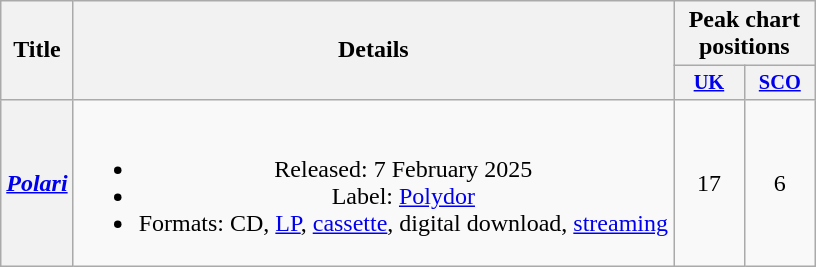<table class="wikitable plainrowheaders" style="text-align:center;">
<tr>
<th scope="col" rowspan="2">Title</th>
<th scope="col" rowspan="2">Details</th>
<th scope="col" colspan="2">Peak chart positions</th>
</tr>
<tr>
<th scope="col" style="width:3em;font-size:85%;"><a href='#'>UK</a><br></th>
<th scope="col" style="width:3em;font-size:85%;"><a href='#'>SCO</a><br></th>
</tr>
<tr>
<th scope="row"><em><a href='#'>Polari</a></em></th>
<td><br><ul><li>Released: 7 February 2025</li><li>Label: <a href='#'>Polydor</a></li><li>Formats: CD, <a href='#'>LP</a>, <a href='#'>cassette</a>, digital download, <a href='#'>streaming</a></li></ul></td>
<td>17</td>
<td>6</td>
</tr>
</table>
